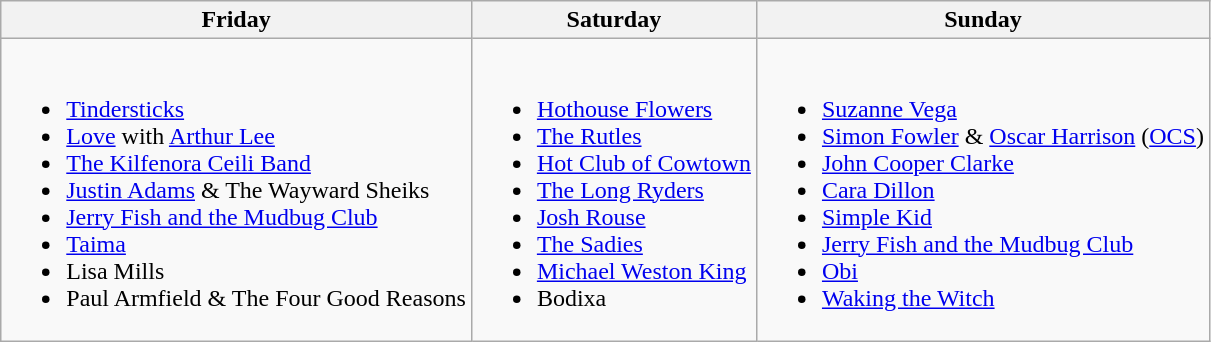<table class="wikitable">
<tr>
<th>Friday</th>
<th>Saturday</th>
<th>Sunday</th>
</tr>
<tr valign="top">
<td><br><ul><li><a href='#'>Tindersticks</a></li><li><a href='#'>Love</a> with <a href='#'>Arthur Lee</a></li><li><a href='#'>The Kilfenora Ceili Band</a></li><li><a href='#'>Justin Adams</a> & The Wayward Sheiks</li><li><a href='#'>Jerry Fish and the Mudbug Club</a></li><li><a href='#'>Taima</a></li><li>Lisa Mills</li><li>Paul Armfield & The Four Good Reasons</li></ul></td>
<td><br><ul><li><a href='#'>Hothouse Flowers</a></li><li><a href='#'>The Rutles</a></li><li><a href='#'>Hot Club of Cowtown</a></li><li><a href='#'>The Long Ryders</a></li><li><a href='#'>Josh Rouse</a></li><li><a href='#'>The Sadies</a></li><li><a href='#'>Michael Weston King</a></li><li>Bodixa</li></ul></td>
<td><br><ul><li><a href='#'>Suzanne Vega</a></li><li><a href='#'>Simon Fowler</a> & <a href='#'>Oscar Harrison</a> (<a href='#'>OCS</a>)</li><li><a href='#'>John Cooper Clarke</a></li><li><a href='#'>Cara Dillon</a></li><li><a href='#'>Simple Kid</a></li><li><a href='#'>Jerry Fish and the Mudbug Club</a></li><li><a href='#'>Obi</a></li><li><a href='#'>Waking the Witch</a></li></ul></td>
</tr>
</table>
